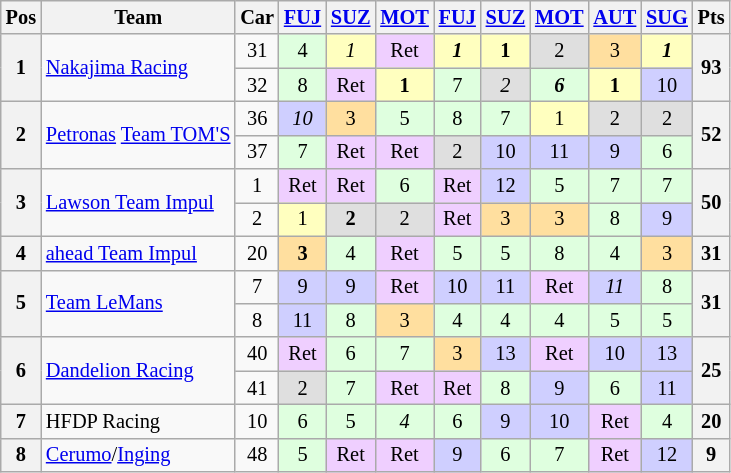<table class="wikitable" style="font-size: 85%; text-align:center">
<tr valign="top">
<th valign="middle">Pos</th>
<th valign="middle">Team</th>
<th valign="middle">Car</th>
<th><a href='#'>FUJ</a></th>
<th><a href='#'>SUZ</a></th>
<th><a href='#'>MOT</a></th>
<th><a href='#'>FUJ</a></th>
<th><a href='#'>SUZ</a></th>
<th><a href='#'>MOT</a></th>
<th><a href='#'>AUT</a></th>
<th><a href='#'>SUG</a></th>
<th valign="middle">Pts</th>
</tr>
<tr>
<th rowspan=2>1</th>
<td rowspan=2 align="left"><a href='#'>Nakajima Racing</a></td>
<td>31</td>
<td style="background:#dfffdf;">4</td>
<td style="background:#ffffbf;"><em>1</em></td>
<td style="background:#efcfff;">Ret</td>
<td style="background:#ffffbf;"><strong><em>1</em></strong></td>
<td style="background:#ffffbf;"><strong>1</strong></td>
<td style="background:#dfdfdf;">2</td>
<td style="background:#ffdf9f;">3</td>
<td style="background:#ffffbf;"><strong><em>1</em></strong></td>
<th rowspan=2>93</th>
</tr>
<tr>
<td>32</td>
<td style="background:#dfffdf;">8</td>
<td style="background:#efcfff;">Ret</td>
<td style="background:#ffffbf;"><strong>1</strong></td>
<td style="background:#dfffdf;">7</td>
<td style="background:#dfdfdf;"><em>2</em></td>
<td style="background:#dfffdf;"><strong><em>6</em></strong></td>
<td style="background:#ffffbf;"><strong>1</strong></td>
<td style="background:#cfcfff;">10</td>
</tr>
<tr>
<th rowspan=2>2</th>
<td rowspan=2 align="left"><a href='#'>Petronas</a> <a href='#'>Team TOM'S</a></td>
<td>36</td>
<td style="background:#cfcfff;"><em>10</em></td>
<td style="background:#ffdf9f;">3</td>
<td style="background:#dfffdf;">5</td>
<td style="background:#dfffdf;">8</td>
<td style="background:#dfffdf;">7</td>
<td style="background:#ffffbf;">1</td>
<td style="background:#dfdfdf;">2</td>
<td style="background:#dfdfdf;">2</td>
<th rowspan=2>52</th>
</tr>
<tr>
<td>37</td>
<td style="background:#dfffdf;">7</td>
<td style="background:#efcfff;">Ret</td>
<td style="background:#efcfff;">Ret</td>
<td style="background:#dfdfdf;">2</td>
<td style="background:#cfcfff;">10</td>
<td style="background:#cfcfff;">11</td>
<td style="background:#cfcfff;">9</td>
<td style="background:#dfffdf;">6</td>
</tr>
<tr>
<th rowspan=2>3</th>
<td rowspan=2 align="left"><a href='#'>Lawson Team Impul</a></td>
<td>1</td>
<td style="background:#efcfff;">Ret</td>
<td style="background:#efcfff;">Ret</td>
<td style="background:#dfffdf;">6</td>
<td style="background:#efcfff;">Ret</td>
<td style="background:#cfcfff;">12</td>
<td style="background:#dfffdf;">5</td>
<td style="background:#dfffdf;">7</td>
<td style="background:#dfffdf;">7</td>
<th rowspan=2>50</th>
</tr>
<tr>
<td>2</td>
<td style="background:#ffffbf;">1</td>
<td style="background:#dfdfdf;"><strong>2</strong></td>
<td style="background:#dfdfdf;">2</td>
<td style="background:#efcfff;">Ret</td>
<td style="background:#ffdf9f;">3</td>
<td style="background:#ffdf9f;">3</td>
<td style="background:#dfffdf;">8</td>
<td style="background:#cfcfff;">9</td>
</tr>
<tr>
<th>4</th>
<td align="left"><a href='#'>ahead Team Impul</a></td>
<td>20</td>
<td style="background:#ffdf9f;"><strong>3</strong></td>
<td style="background:#dfffdf;">4</td>
<td style="background:#efcfff;">Ret</td>
<td style="background:#dfffdf;">5</td>
<td style="background:#dfffdf;">5</td>
<td style="background:#dfffdf;">8</td>
<td style="background:#dfffdf;">4</td>
<td style="background:#ffdf9f;">3</td>
<th>31</th>
</tr>
<tr>
<th rowspan=2>5</th>
<td rowspan=2 align="left"><a href='#'>Team LeMans</a></td>
<td>7</td>
<td style="background:#cfcfff;">9</td>
<td style="background:#cfcfff;">9</td>
<td style="background:#efcfff;">Ret</td>
<td style="background:#cfcfff;">10</td>
<td style="background:#cfcfff;">11</td>
<td style="background:#efcfff;">Ret</td>
<td style="background:#cfcfff;"><em>11</em></td>
<td style="background:#dfffdf;">8</td>
<th rowspan=2>31</th>
</tr>
<tr>
<td>8</td>
<td style="background:#cfcfff;">11</td>
<td style="background:#dfffdf;">8</td>
<td style="background:#ffdf9f;">3</td>
<td style="background:#dfffdf;">4</td>
<td style="background:#dfffdf;">4</td>
<td style="background:#dfffdf;">4</td>
<td style="background:#dfffdf;">5</td>
<td style="background:#dfffdf;">5</td>
</tr>
<tr>
<th rowspan=2>6</th>
<td rowspan=2 align="left"><a href='#'>Dandelion Racing</a></td>
<td>40</td>
<td style="background:#efcfff;">Ret</td>
<td style="background:#dfffdf;">6</td>
<td style="background:#dfffdf;">7</td>
<td style="background:#ffdf9f;">3</td>
<td style="background:#cfcfff;">13</td>
<td style="background:#efcfff;">Ret</td>
<td style="background:#cfcfff;">10</td>
<td style="background:#cfcfff;">13</td>
<th rowspan=2>25</th>
</tr>
<tr>
<td>41</td>
<td style="background:#dfdfdf;">2</td>
<td style="background:#dfffdf;">7</td>
<td style="background:#efcfff;">Ret</td>
<td style="background:#efcfff;">Ret</td>
<td style="background:#dfffdf;">8</td>
<td style="background:#cfcfff;">9</td>
<td style="background:#dfffdf;">6</td>
<td style="background:#cfcfff;">11</td>
</tr>
<tr>
<th>7</th>
<td align=left>HFDP Racing</td>
<td>10</td>
<td style="background:#dfffdf;">6</td>
<td style="background:#dfffdf;">5</td>
<td style="background:#dfffdf;"><em>4</em></td>
<td style="background:#dfffdf;">6</td>
<td style="background:#cfcfff;">9</td>
<td style="background:#cfcfff;">10</td>
<td style="background:#efcfff;">Ret</td>
<td style="background:#dfffdf;">4</td>
<th>20</th>
</tr>
<tr>
<th>8</th>
<td align=left><a href='#'>Cerumo</a>/<a href='#'>Inging</a></td>
<td>48</td>
<td style="background:#dfffdf;">5</td>
<td style="background:#efcfff;">Ret</td>
<td style="background:#efcfff;">Ret</td>
<td style="background:#cfcfff;">9</td>
<td style="background:#dfffdf;">6</td>
<td style="background:#dfffdf;">7</td>
<td style="background:#efcfff;">Ret</td>
<td style="background:#cfcfff;">12</td>
<th>9</th>
</tr>
</table>
